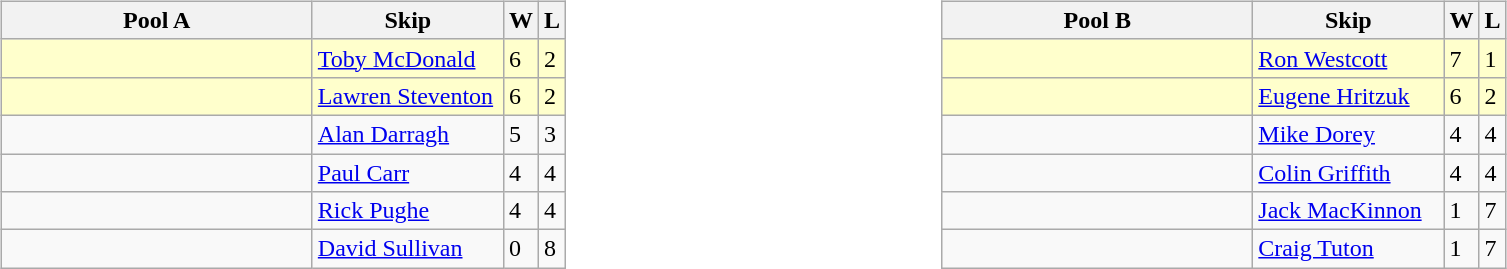<table>
<tr>
<td valign=top width=10%><br><table class=wikitable>
<tr>
<th width=200>Pool A</th>
<th width=120>Skip</th>
<th>W</th>
<th>L</th>
</tr>
<tr bgcolor=#ffffcc>
<td></td>
<td><a href='#'>Toby McDonald</a></td>
<td>6</td>
<td>2</td>
</tr>
<tr bgcolor=#ffffcc>
<td></td>
<td><a href='#'>Lawren Steventon</a></td>
<td>6</td>
<td>2</td>
</tr>
<tr>
<td></td>
<td><a href='#'>Alan Darragh</a></td>
<td>5</td>
<td>3</td>
</tr>
<tr>
<td></td>
<td><a href='#'>Paul Carr</a></td>
<td>4</td>
<td>4</td>
</tr>
<tr>
<td></td>
<td><a href='#'>Rick Pughe</a></td>
<td>4</td>
<td>4</td>
</tr>
<tr>
<td></td>
<td><a href='#'>David Sullivan</a></td>
<td>0</td>
<td>8</td>
</tr>
</table>
</td>
<td valign=top width=10%><br><table class=wikitable>
<tr>
<th width=200>Pool B</th>
<th width=120>Skip</th>
<th>W</th>
<th>L</th>
</tr>
<tr bgcolor=#ffffcc>
<td></td>
<td><a href='#'>Ron Westcott</a></td>
<td>7</td>
<td>1</td>
</tr>
<tr bgcolor=#ffffcc>
<td></td>
<td><a href='#'>Eugene Hritzuk</a></td>
<td>6</td>
<td>2</td>
</tr>
<tr>
<td></td>
<td><a href='#'>Mike Dorey</a></td>
<td>4</td>
<td>4</td>
</tr>
<tr>
<td></td>
<td><a href='#'>Colin Griffith</a></td>
<td>4</td>
<td>4</td>
</tr>
<tr>
<td></td>
<td><a href='#'>Jack MacKinnon</a></td>
<td>1</td>
<td>7</td>
</tr>
<tr>
<td></td>
<td><a href='#'>Craig Tuton</a></td>
<td>1</td>
<td>7</td>
</tr>
</table>
</td>
</tr>
</table>
